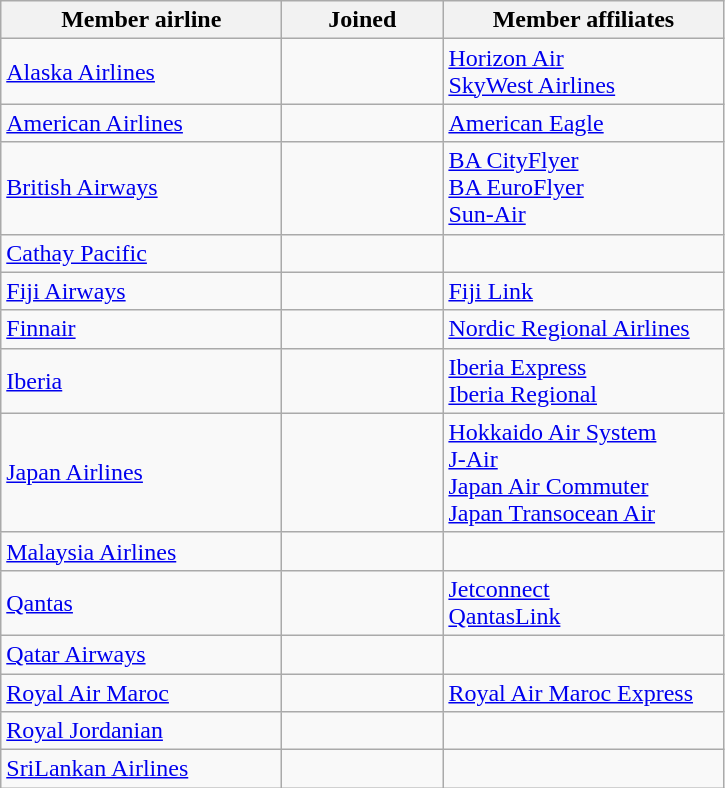<table class="wikitable sortable toccolours">
<tr>
<th style="width:180px;">Member airline</th>
<th style="width:100px;">Joined</th>
<th style="width:180px;">Member affiliates</th>
</tr>
<tr>
<td> <a href='#'>Alaska Airlines</a></td>
<td align=center></td>
<td> <a href='#'>Horizon Air</a><br> <a href='#'>SkyWest Airlines</a></td>
</tr>
<tr>
<td> <a href='#'>American Airlines</a></td>
<td align="center"></td>
<td> <a href='#'>American Eagle</a></td>
</tr>
<tr>
<td> <a href='#'>British Airways</a></td>
<td align="center"></td>
<td> <a href='#'>BA CityFlyer</a><br> <a href='#'>BA EuroFlyer</a><br>  <a href='#'>Sun-Air</a></td>
</tr>
<tr>
<td> <a href='#'>Cathay Pacific</a></td>
<td align="center"></td>
<td></td>
</tr>
<tr>
<td> <a href='#'>Fiji Airways</a></td>
<td align="center"></td>
<td> <a href='#'>Fiji Link</a></td>
</tr>
<tr>
<td> <a href='#'>Finnair</a></td>
<td align="center"></td>
<td> <a href='#'>Nordic Regional Airlines</a></td>
</tr>
<tr>
<td> <a href='#'>Iberia</a></td>
<td align="center"></td>
<td> <a href='#'>Iberia Express</a><br> <a href='#'>Iberia Regional</a></td>
</tr>
<tr>
<td> <a href='#'>Japan Airlines</a></td>
<td align=center></td>
<td> <a href='#'>Hokkaido Air System</a><br> <a href='#'>J-Air</a><br> <a href='#'>Japan Air Commuter</a><br> <a href='#'>Japan Transocean Air</a></td>
</tr>
<tr>
<td> <a href='#'>Malaysia Airlines</a></td>
<td align=center></td>
<td></td>
</tr>
<tr>
<td> <a href='#'>Qantas</a></td>
<td align=center></td>
<td> <a href='#'>Jetconnect</a> <br>  <a href='#'>QantasLink</a></td>
</tr>
<tr>
<td> <a href='#'>Qatar Airways</a></td>
<td align=center></td>
<td></td>
</tr>
<tr>
<td> <a href='#'>Royal Air Maroc</a></td>
<td align=center></td>
<td> <a href='#'>Royal Air Maroc Express</a></td>
</tr>
<tr>
<td> <a href='#'>Royal Jordanian</a></td>
<td align=center></td>
<td></td>
</tr>
<tr>
<td> <a href='#'>SriLankan Airlines</a></td>
<td align=center></td>
<td></td>
</tr>
</table>
